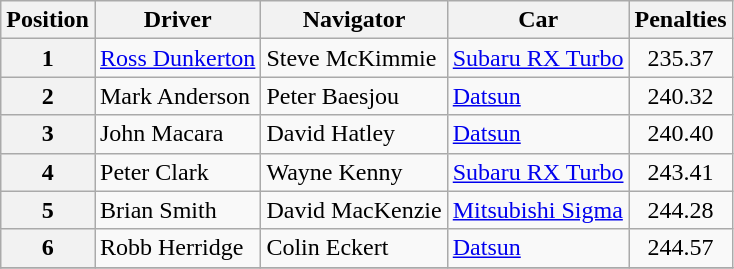<table class="wikitable" border="1">
<tr>
<th>Position</th>
<th>Driver</th>
<th>Navigator</th>
<th>Car</th>
<th>Penalties</th>
</tr>
<tr>
<th>1</th>
<td><a href='#'>Ross Dunkerton</a></td>
<td>Steve McKimmie</td>
<td><a href='#'>Subaru RX Turbo</a></td>
<td align="center">235.37</td>
</tr>
<tr>
<th>2</th>
<td>Mark Anderson</td>
<td>Peter Baesjou</td>
<td><a href='#'>Datsun</a></td>
<td align="center">240.32</td>
</tr>
<tr>
<th>3</th>
<td>John Macara</td>
<td>David Hatley</td>
<td><a href='#'>Datsun</a></td>
<td align="center">240.40</td>
</tr>
<tr>
<th>4</th>
<td>Peter Clark</td>
<td>Wayne Kenny</td>
<td><a href='#'>Subaru RX Turbo</a></td>
<td align="center">243.41</td>
</tr>
<tr>
<th>5</th>
<td>Brian Smith</td>
<td>David MacKenzie</td>
<td><a href='#'>Mitsubishi Sigma</a></td>
<td align="center">244.28</td>
</tr>
<tr>
<th>6</th>
<td>Robb Herridge</td>
<td>Colin Eckert</td>
<td><a href='#'>Datsun</a></td>
<td align="center">244.57</td>
</tr>
<tr>
</tr>
</table>
